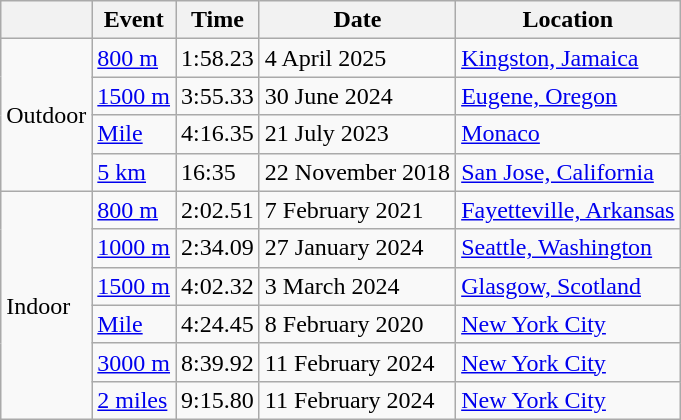<table class="wikitable">
<tr>
<th></th>
<th>Event</th>
<th>Time</th>
<th>Date</th>
<th>Location</th>
</tr>
<tr>
<td rowspan=4>Outdoor</td>
<td><a href='#'>800 m</a></td>
<td>1:58.23</td>
<td>4 April 2025</td>
<td><a href='#'>Kingston, Jamaica</a></td>
</tr>
<tr>
<td><a href='#'>1500 m</a></td>
<td>3:55.33</td>
<td>30 June 2024</td>
<td><a href='#'>Eugene, Oregon</a></td>
</tr>
<tr>
<td><a href='#'>Mile</a></td>
<td>4:16.35</td>
<td>21 July 2023</td>
<td><a href='#'>Monaco</a></td>
</tr>
<tr>
<td><a href='#'>5 km</a></td>
<td>16:35</td>
<td>22 November 2018</td>
<td><a href='#'>San Jose, California</a></td>
</tr>
<tr>
<td rowspan=6>Indoor</td>
<td><a href='#'>800 m</a></td>
<td>2:02.51</td>
<td>7 February 2021</td>
<td><a href='#'>Fayetteville, Arkansas</a></td>
</tr>
<tr>
<td><a href='#'>1000 m</a></td>
<td>2:34.09</td>
<td>27 January 2024</td>
<td><a href='#'>Seattle, Washington</a></td>
</tr>
<tr>
<td><a href='#'>1500 m</a></td>
<td>4:02.32</td>
<td>3 March 2024</td>
<td><a href='#'>Glasgow, Scotland</a></td>
</tr>
<tr>
<td><a href='#'>Mile</a></td>
<td>4:24.45</td>
<td>8 February 2020</td>
<td><a href='#'>New York City</a></td>
</tr>
<tr>
<td><a href='#'>3000 m</a></td>
<td>8:39.92</td>
<td>11 February 2024</td>
<td><a href='#'>New York City</a></td>
</tr>
<tr>
<td><a href='#'>2 miles</a></td>
<td>9:15.80</td>
<td>11 February 2024</td>
<td><a href='#'>New York City</a></td>
</tr>
</table>
